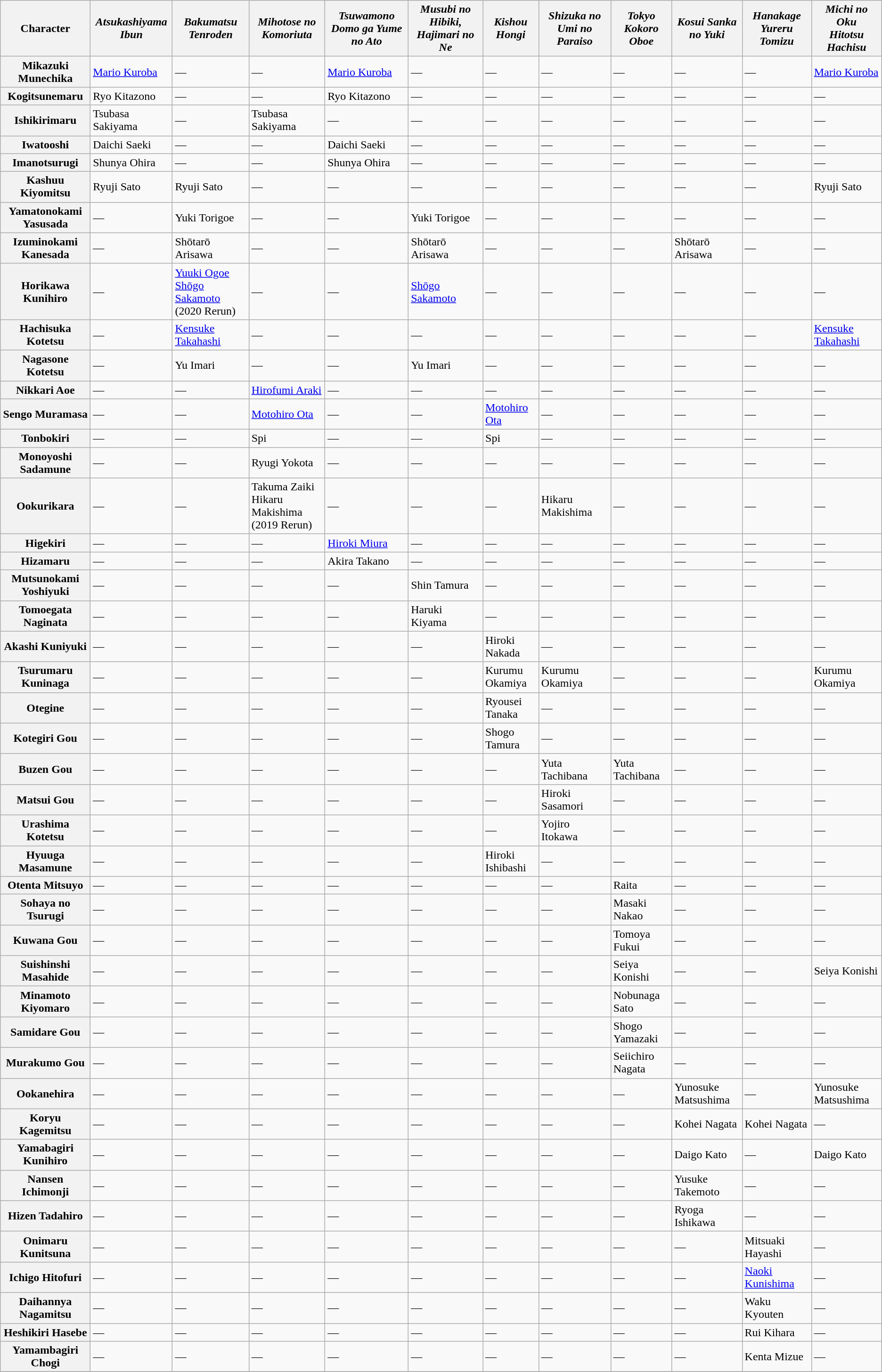<table class="wikitable">
<tr>
<th scope="col" rowspan="1">Character</th>
<th scope="col" colspan="1"><em>Atsukashiyama Ibun</em></th>
<th scope="col" colspan="1"><em>Bakumatsu Tenroden</em></th>
<th scope="col" colspan="1"><em>Mihotose no Komoriuta</em></th>
<th scope="col" colspan="1"><em>Tsuwamono Domo ga Yume no Ato</em></th>
<th scope="col" colspan="1"><em>Musubi no Hibiki, Hajimari no Ne</em></th>
<th><em>Kishou Hongi</em></th>
<th><em>Shizuka no Umi no Paraiso</em></th>
<th><em>Tokyo Kokoro Oboe</em></th>
<th><em>Kosui Sanka no Yuki</em></th>
<th><em>Hanakage Yureru Tomizu</em></th>
<th><em>Michi no Oku</em><br><em>Hitotsu Hachisu</em></th>
</tr>
<tr>
<th scope="row">Mikazuki Munechika</th>
<td><a href='#'>Mario Kuroba</a></td>
<td>—</td>
<td>—</td>
<td><a href='#'>Mario Kuroba</a></td>
<td>—</td>
<td>—</td>
<td>—</td>
<td>—</td>
<td>—</td>
<td>—</td>
<td><a href='#'>Mario Kuroba</a></td>
</tr>
<tr>
<th scope="row">Kogitsunemaru</th>
<td>Ryo Kitazono</td>
<td>—</td>
<td>—</td>
<td>Ryo Kitazono</td>
<td>—</td>
<td>—</td>
<td>—</td>
<td>—</td>
<td>—</td>
<td>—</td>
<td>—</td>
</tr>
<tr>
<th scope="row">Ishikirimaru</th>
<td>Tsubasa Sakiyama</td>
<td>—</td>
<td>Tsubasa Sakiyama</td>
<td>—</td>
<td>—</td>
<td>—</td>
<td>—</td>
<td>—</td>
<td>—</td>
<td>—</td>
<td>—</td>
</tr>
<tr>
<th scope="row">Iwatooshi</th>
<td>Daichi Saeki</td>
<td>—</td>
<td>—</td>
<td>Daichi Saeki</td>
<td>—</td>
<td>—</td>
<td>—</td>
<td>—</td>
<td>—</td>
<td>—</td>
<td>—</td>
</tr>
<tr>
<th scope="row">Imanotsurugi</th>
<td>Shunya Ohira</td>
<td>—</td>
<td>—</td>
<td>Shunya Ohira</td>
<td>—</td>
<td>—</td>
<td>—</td>
<td>—</td>
<td>—</td>
<td>—</td>
<td>—</td>
</tr>
<tr>
<th scope="row">Kashuu Kiyomitsu</th>
<td>Ryuji Sato</td>
<td>Ryuji Sato</td>
<td>—</td>
<td>—</td>
<td>—</td>
<td>—</td>
<td>—</td>
<td>—</td>
<td>—</td>
<td>—</td>
<td>Ryuji Sato</td>
</tr>
<tr>
<th scope="row">Yamatonokami Yasusada</th>
<td>—</td>
<td>Yuki Torigoe</td>
<td>—</td>
<td>—</td>
<td>Yuki Torigoe</td>
<td>—</td>
<td>—</td>
<td>—</td>
<td>—</td>
<td>—</td>
<td>—</td>
</tr>
<tr>
<th scope="row">Izuminokami Kanesada</th>
<td>—</td>
<td>Shōtarō Arisawa</td>
<td>—</td>
<td>—</td>
<td>Shōtarō Arisawa</td>
<td>—</td>
<td>—</td>
<td>—</td>
<td>Shōtarō Arisawa</td>
<td>—</td>
<td>—</td>
</tr>
<tr>
<th scope="row">Horikawa Kunihiro</th>
<td>—</td>
<td><a href='#'>Yuuki Ogoe</a><br><a href='#'>Shōgo Sakamoto</a> (2020 Rerun)</td>
<td>—</td>
<td>—</td>
<td><a href='#'>Shōgo Sakamoto</a></td>
<td>—</td>
<td>—</td>
<td>—</td>
<td>—</td>
<td>—</td>
<td>—</td>
</tr>
<tr>
<th scope="row">Hachisuka Kotetsu</th>
<td>—</td>
<td><a href='#'>Kensuke Takahashi</a></td>
<td>—</td>
<td>—</td>
<td>—</td>
<td>—</td>
<td>—</td>
<td>—</td>
<td>—</td>
<td>—</td>
<td><a href='#'>Kensuke Takahashi</a></td>
</tr>
<tr>
<th scope="row">Nagasone Kotetsu</th>
<td>—</td>
<td>Yu Imari</td>
<td>—</td>
<td>—</td>
<td>Yu Imari</td>
<td>—</td>
<td>—</td>
<td>—</td>
<td>—</td>
<td>—</td>
<td>—</td>
</tr>
<tr>
<th scope="row">Nikkari Aoe</th>
<td>—</td>
<td>—</td>
<td><a href='#'>Hirofumi Araki</a></td>
<td>—</td>
<td>—</td>
<td>—</td>
<td>—</td>
<td>—</td>
<td>—</td>
<td>—</td>
<td>—</td>
</tr>
<tr>
<th scope="row">Sengo Muramasa</th>
<td>—</td>
<td>—</td>
<td><a href='#'>Motohiro Ota</a></td>
<td>—</td>
<td>—</td>
<td><a href='#'>Motohiro Ota</a></td>
<td>—</td>
<td>—</td>
<td>—</td>
<td>—</td>
<td>—</td>
</tr>
<tr>
<th scope="row">Tonbokiri</th>
<td>—</td>
<td>—</td>
<td>Spi</td>
<td>—</td>
<td>—</td>
<td>Spi</td>
<td>—</td>
<td>—</td>
<td>—</td>
<td>—</td>
<td>—</td>
</tr>
<tr>
<th scope="row">Monoyoshi Sadamune</th>
<td>—</td>
<td>—</td>
<td>Ryugi Yokota</td>
<td>—</td>
<td>—</td>
<td>—</td>
<td>—</td>
<td>—</td>
<td>—</td>
<td>—</td>
<td>—</td>
</tr>
<tr>
<th scope="row">Ookurikara</th>
<td>—</td>
<td>—</td>
<td>Takuma Zaiki<br>Hikaru Makishima (2019 Rerun)</td>
<td>—</td>
<td>—</td>
<td>—</td>
<td>Hikaru Makishima</td>
<td>—</td>
<td>—</td>
<td>—</td>
<td>—</td>
</tr>
<tr>
<th scope="row">Higekiri</th>
<td>—</td>
<td>—</td>
<td>—</td>
<td><a href='#'>Hiroki Miura</a></td>
<td>—</td>
<td>—</td>
<td>—</td>
<td>—</td>
<td>—</td>
<td>—</td>
<td>—</td>
</tr>
<tr>
<th scope="row">Hizamaru</th>
<td>—</td>
<td>—</td>
<td>—</td>
<td>Akira Takano</td>
<td>—</td>
<td>—</td>
<td>—</td>
<td>—</td>
<td>—</td>
<td>—</td>
<td>—</td>
</tr>
<tr>
<th scope="row">Mutsunokami Yoshiyuki</th>
<td>—</td>
<td>—</td>
<td>—</td>
<td>—</td>
<td>Shin Tamura</td>
<td>—</td>
<td>—</td>
<td>—</td>
<td>—</td>
<td>—</td>
<td>—</td>
</tr>
<tr>
<th scope="row">Tomoegata Naginata</th>
<td>—</td>
<td>—</td>
<td>—</td>
<td>—</td>
<td>Haruki Kiyama</td>
<td>—</td>
<td>—</td>
<td>—</td>
<td>—</td>
<td>—</td>
<td>—</td>
</tr>
<tr>
<th>Akashi Kuniyuki</th>
<td>—</td>
<td>—</td>
<td>—</td>
<td>—</td>
<td>—</td>
<td>Hiroki Nakada</td>
<td>—</td>
<td>—</td>
<td>—</td>
<td>—</td>
<td>—</td>
</tr>
<tr>
<th>Tsurumaru Kuninaga</th>
<td>—</td>
<td>—</td>
<td>—</td>
<td>—</td>
<td>—</td>
<td>Kurumu Okamiya</td>
<td>Kurumu Okamiya</td>
<td>—</td>
<td>—</td>
<td>—</td>
<td>Kurumu Okamiya</td>
</tr>
<tr>
<th>Otegine</th>
<td>—</td>
<td>—</td>
<td>—</td>
<td>—</td>
<td>—</td>
<td>Ryousei Tanaka</td>
<td>—</td>
<td>—</td>
<td>—</td>
<td>—</td>
<td>—</td>
</tr>
<tr>
<th>Kotegiri Gou</th>
<td>—</td>
<td>—</td>
<td>—</td>
<td>—</td>
<td>—</td>
<td>Shogo Tamura</td>
<td>—</td>
<td>—</td>
<td>—</td>
<td>—</td>
<td>—</td>
</tr>
<tr>
<th>Buzen Gou</th>
<td>—</td>
<td>—</td>
<td>—</td>
<td>—</td>
<td>—</td>
<td>—</td>
<td>Yuta Tachibana</td>
<td>Yuta Tachibana</td>
<td>—</td>
<td>—</td>
<td>—</td>
</tr>
<tr>
<th>Matsui Gou</th>
<td>—</td>
<td>—</td>
<td>—</td>
<td>—</td>
<td>—</td>
<td>—</td>
<td>Hiroki Sasamori</td>
<td>—</td>
<td>—</td>
<td>—</td>
<td>—</td>
</tr>
<tr>
<th>Urashima Kotetsu</th>
<td>—</td>
<td>—</td>
<td>—</td>
<td>—</td>
<td>—</td>
<td>—</td>
<td>Yojiro Itokawa</td>
<td>—</td>
<td>—</td>
<td>—</td>
<td>—</td>
</tr>
<tr>
<th>Hyuuga Masamune</th>
<td>—</td>
<td>—</td>
<td>—</td>
<td>—</td>
<td>—</td>
<td>Hiroki Ishibashi</td>
<td>—</td>
<td>—</td>
<td>—</td>
<td>—</td>
<td>—</td>
</tr>
<tr>
<th>Otenta Mitsuyo</th>
<td>—</td>
<td>—</td>
<td>—</td>
<td>—</td>
<td>—</td>
<td>—</td>
<td>—</td>
<td>Raita</td>
<td>—</td>
<td>—</td>
<td>—</td>
</tr>
<tr>
<th>Sohaya no Tsurugi</th>
<td>—</td>
<td>—</td>
<td>—</td>
<td>—</td>
<td>—</td>
<td>—</td>
<td>—</td>
<td>Masaki Nakao</td>
<td>—</td>
<td>—</td>
<td>—</td>
</tr>
<tr>
<th>Kuwana Gou</th>
<td>—</td>
<td>—</td>
<td>—</td>
<td>—</td>
<td>—</td>
<td>—</td>
<td>—</td>
<td>Tomoya Fukui</td>
<td>—</td>
<td>—</td>
<td>—</td>
</tr>
<tr>
<th>Suishinshi Masahide</th>
<td>—</td>
<td>—</td>
<td>—</td>
<td>—</td>
<td>—</td>
<td>—</td>
<td>—</td>
<td>Seiya Konishi</td>
<td>—</td>
<td>—</td>
<td>Seiya Konishi</td>
</tr>
<tr>
<th>Minamoto Kiyomaro</th>
<td>—</td>
<td>—</td>
<td>—</td>
<td>—</td>
<td>—</td>
<td>—</td>
<td>—</td>
<td>Nobunaga Sato</td>
<td>—</td>
<td>—</td>
<td>—</td>
</tr>
<tr>
<th>Samidare Gou</th>
<td>—</td>
<td>—</td>
<td>—</td>
<td>—</td>
<td>—</td>
<td>—</td>
<td>—</td>
<td>Shogo Yamazaki</td>
<td>—</td>
<td>—</td>
<td>—</td>
</tr>
<tr>
<th>Murakumo Gou</th>
<td>—</td>
<td>—</td>
<td>—</td>
<td>—</td>
<td>—</td>
<td>—</td>
<td>—</td>
<td>Seiichiro Nagata</td>
<td>—</td>
<td>—</td>
<td>—</td>
</tr>
<tr>
<th>Ookanehira</th>
<td>—</td>
<td>—</td>
<td>—</td>
<td>—</td>
<td>—</td>
<td>—</td>
<td>—</td>
<td>—</td>
<td>Yunosuke Matsushima</td>
<td>—</td>
<td>Yunosuke Matsushima</td>
</tr>
<tr>
<th>Koryu Kagemitsu</th>
<td>—</td>
<td>—</td>
<td>—</td>
<td>—</td>
<td>—</td>
<td>—</td>
<td>—</td>
<td>—</td>
<td>Kohei Nagata</td>
<td>Kohei Nagata</td>
<td>—</td>
</tr>
<tr>
<th>Yamabagiri Kunihiro</th>
<td>—</td>
<td>—</td>
<td>—</td>
<td>—</td>
<td>—</td>
<td>—</td>
<td>—</td>
<td>—</td>
<td>Daigo Kato</td>
<td>—</td>
<td>Daigo Kato</td>
</tr>
<tr>
<th>Nansen Ichimonji</th>
<td>—</td>
<td>—</td>
<td>—</td>
<td>—</td>
<td>—</td>
<td>—</td>
<td>—</td>
<td>—</td>
<td>Yusuke Takemoto</td>
<td>—</td>
<td>—</td>
</tr>
<tr>
<th>Hizen Tadahiro</th>
<td>—</td>
<td>—</td>
<td>—</td>
<td>—</td>
<td>—</td>
<td>—</td>
<td>—</td>
<td>—</td>
<td>Ryoga Ishikawa</td>
<td>—</td>
<td>—</td>
</tr>
<tr>
<th>Onimaru Kunitsuna</th>
<td>—</td>
<td>—</td>
<td>—</td>
<td>—</td>
<td>—</td>
<td>—</td>
<td>—</td>
<td>—</td>
<td>—</td>
<td>Mitsuaki Hayashi</td>
<td>—</td>
</tr>
<tr>
<th>Ichigo Hitofuri</th>
<td>—</td>
<td>—</td>
<td>—</td>
<td>—</td>
<td>—</td>
<td>—</td>
<td>—</td>
<td>—</td>
<td>—</td>
<td><a href='#'>Naoki Kunishima</a></td>
<td>—</td>
</tr>
<tr>
<th>Daihannya Nagamitsu</th>
<td>—</td>
<td>—</td>
<td>—</td>
<td>—</td>
<td>—</td>
<td>—</td>
<td>—</td>
<td>—</td>
<td>—</td>
<td>Waku Kyouten</td>
<td>—</td>
</tr>
<tr>
<th>Heshikiri Hasebe</th>
<td>—</td>
<td>—</td>
<td>—</td>
<td>—</td>
<td>—</td>
<td>—</td>
<td>—</td>
<td>—</td>
<td>—</td>
<td>Rui Kihara</td>
<td>—</td>
</tr>
<tr>
<th><strong>Yamambagiri Chogi</strong></th>
<td>—</td>
<td>—</td>
<td>—</td>
<td>—</td>
<td>—</td>
<td>—</td>
<td>—</td>
<td>—</td>
<td>—</td>
<td>Kenta Mizue</td>
<td>—</td>
</tr>
<tr>
</tr>
</table>
